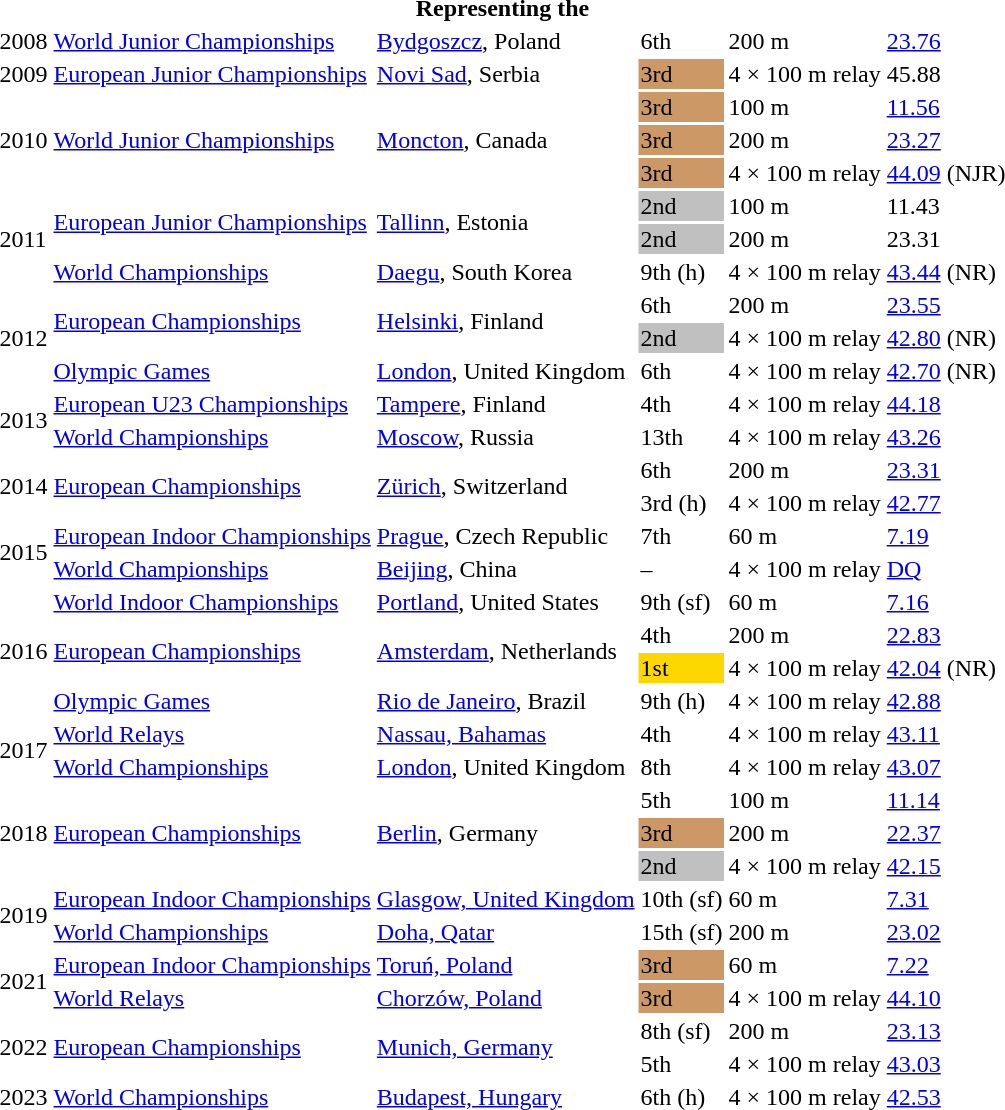<table>
<tr>
<th colspan="6">Representing the </th>
</tr>
<tr>
<td rowspan=1>2008</td>
<td rowspan=1><a href='#'>World Junior Championships</a></td>
<td rowspan=1><a href='#'>Bydgoszcz</a>, Poland</td>
<td>6th</td>
<td>200 m</td>
<td><a href='#'>23.76</a></td>
</tr>
<tr>
<td rowspan=1>2009</td>
<td rowspan=1><a href='#'>European Junior Championships</a></td>
<td rowspan=1><a href='#'>Novi Sad</a>, Serbia</td>
<td bgcolor=cc9966>3rd</td>
<td>4 × 100 m relay</td>
<td>45.88</td>
</tr>
<tr>
<td rowspan=3>2010</td>
<td rowspan=3><a href='#'>World Junior Championships</a></td>
<td rowspan=3><a href='#'>Moncton</a>, Canada</td>
<td bgcolor=cc9966>3rd</td>
<td>100 m</td>
<td><a href='#'>11.56</a></td>
</tr>
<tr>
<td bgcolor=cc9966>3rd</td>
<td>200 m</td>
<td><a href='#'>23.27</a></td>
</tr>
<tr>
<td bgcolor=cc9966>3rd</td>
<td>4 × 100 m relay</td>
<td><a href='#'>44.09</a> (NJR)</td>
</tr>
<tr>
<td rowspan=3>2011</td>
<td rowspan=2><a href='#'>European Junior Championships</a></td>
<td rowspan=2><a href='#'>Tallinn</a>, Estonia</td>
<td bgcolor=silver>2nd</td>
<td>100 m</td>
<td>11.43</td>
</tr>
<tr>
<td bgcolor=silver>2nd</td>
<td>200 m</td>
<td>23.31</td>
</tr>
<tr>
<td rowspan=1><a href='#'>World Championships</a></td>
<td rowspan=1><a href='#'>Daegu</a>, South Korea</td>
<td>9th (h)</td>
<td>4 × 100 m relay</td>
<td><a href='#'>43.44</a> (NR)</td>
</tr>
<tr>
<td rowspan=3>2012</td>
<td rowspan=2><a href='#'>European Championships</a></td>
<td rowspan=2><a href='#'>Helsinki</a>, Finland</td>
<td>6th</td>
<td>200 m</td>
<td><a href='#'>23.55</a></td>
</tr>
<tr>
<td bgcolor=silver>2nd</td>
<td>4 × 100 m relay</td>
<td><a href='#'>42.80</a> (NR)</td>
</tr>
<tr>
<td rowspan=1><a href='#'>Olympic Games</a></td>
<td rowspan=1><a href='#'>London</a>, United Kingdom</td>
<td>6th</td>
<td>4 × 100 m relay</td>
<td><a href='#'>42.70</a> (NR)</td>
</tr>
<tr>
<td rowspan=2>2013</td>
<td rowspan=1><a href='#'>European U23 Championships</a></td>
<td rowspan=1><a href='#'>Tampere</a>, Finland</td>
<td>4th</td>
<td>4 × 100 m relay</td>
<td><a href='#'>44.18</a></td>
</tr>
<tr>
<td><a href='#'>World Championships</a></td>
<td><a href='#'>Moscow</a>, Russia</td>
<td>13th</td>
<td>4 × 100 m relay</td>
<td><a href='#'>43.26</a></td>
</tr>
<tr>
<td rowspan=2>2014</td>
<td rowspan=2><a href='#'>European Championships</a></td>
<td rowspan=2><a href='#'>Zürich</a>, Switzerland</td>
<td>6th</td>
<td>200 m</td>
<td><a href='#'>23.31</a></td>
</tr>
<tr>
<td>3rd (h)</td>
<td>4 × 100 m relay</td>
<td><a href='#'>42.77</a></td>
</tr>
<tr>
<td rowspan=2>2015</td>
<td><a href='#'>European Indoor Championships</a></td>
<td><a href='#'>Prague</a>, Czech Republic</td>
<td>7th</td>
<td>60 m</td>
<td><a href='#'>7.19</a></td>
</tr>
<tr>
<td rowspan=1><a href='#'>World Championships</a></td>
<td rowspan=1><a href='#'>Beijing</a>, China</td>
<td>–</td>
<td>4 × 100 m relay</td>
<td><a href='#'>DQ</a></td>
</tr>
<tr>
<td rowspan=4>2016</td>
<td><a href='#'>World Indoor Championships</a></td>
<td><a href='#'>Portland</a>, United States</td>
<td>9th (sf)</td>
<td>60 m</td>
<td><a href='#'>7.16</a></td>
</tr>
<tr>
<td rowspan=2><a href='#'>European Championships</a></td>
<td rowspan=2><a href='#'>Amsterdam</a>, Netherlands</td>
<td>4th</td>
<td>200 m</td>
<td><a href='#'>22.83</a></td>
</tr>
<tr>
<td bgcolor=gold>1st</td>
<td>4 × 100 m relay</td>
<td><a href='#'>42.04</a> (NR)</td>
</tr>
<tr>
<td rowspan=1><a href='#'>Olympic Games</a></td>
<td rowspan13><a href='#'>Rio de Janeiro</a>, Brazil</td>
<td>9th (h)</td>
<td>4 × 100 m relay</td>
<td><a href='#'>42.88</a></td>
</tr>
<tr>
<td rowspan=2>2017</td>
<td><a href='#'>World Relays</a></td>
<td><a href='#'>Nassau, Bahamas</a></td>
<td>4th</td>
<td>4 × 100 m relay</td>
<td><a href='#'>43.11</a></td>
</tr>
<tr>
<td rowspan=1><a href='#'>World Championships</a></td>
<td rowspan=1><a href='#'>London</a>, United Kingdom</td>
<td>8th</td>
<td>4 × 100 m relay</td>
<td><a href='#'>43.07</a></td>
</tr>
<tr>
<td rowspan=3>2018</td>
<td rowspan=3><a href='#'>European Championships</a></td>
<td rowspan=3><a href='#'>Berlin</a>, Germany</td>
<td>5th</td>
<td>100 m</td>
<td><a href='#'>11.14</a></td>
</tr>
<tr>
<td bgcolor=cc9966>3rd</td>
<td>200 m</td>
<td><a href='#'>22.37</a></td>
</tr>
<tr>
<td bgcolor=silver>2nd</td>
<td>4 × 100 m relay</td>
<td><a href='#'>42.15</a></td>
</tr>
<tr>
<td rowspan=2>2019</td>
<td><a href='#'>European Indoor Championships</a></td>
<td><a href='#'>Glasgow, United Kingdom</a></td>
<td>10th (sf)</td>
<td>60 m</td>
<td><a href='#'>7.31</a></td>
</tr>
<tr>
<td><a href='#'>World Championships</a></td>
<td><a href='#'>Doha, Qatar</a></td>
<td>15th (sf)</td>
<td>200 m</td>
<td><a href='#'>23.02</a></td>
</tr>
<tr>
<td rowspan=2>2021</td>
<td><a href='#'>European Indoor Championships</a></td>
<td><a href='#'>Toruń, Poland</a></td>
<td bgcolor=cc9966>3rd</td>
<td>60 m</td>
<td><a href='#'>7.22</a></td>
</tr>
<tr>
<td><a href='#'>World Relays</a></td>
<td><a href='#'>Chorzów, Poland</a></td>
<td bgcolor=cc9966>3rd</td>
<td>4 × 100 m relay</td>
<td><a href='#'>44.10</a></td>
</tr>
<tr>
<td rowspan=2>2022</td>
<td rowspan=2><a href='#'>European Championships</a></td>
<td rowspan=2><a href='#'>Munich, Germany</a></td>
<td>8th (sf)</td>
<td>200 m</td>
<td><a href='#'>23.13</a></td>
</tr>
<tr>
<td>5th</td>
<td>4 × 100 m relay</td>
<td><a href='#'>43.03</a></td>
</tr>
<tr>
<td>2023</td>
<td><a href='#'>World Championships</a></td>
<td><a href='#'>Budapest, Hungary</a></td>
<td>6th (h)</td>
<td>4 × 100 m relay</td>
<td><a href='#'>42.53</a></td>
</tr>
</table>
